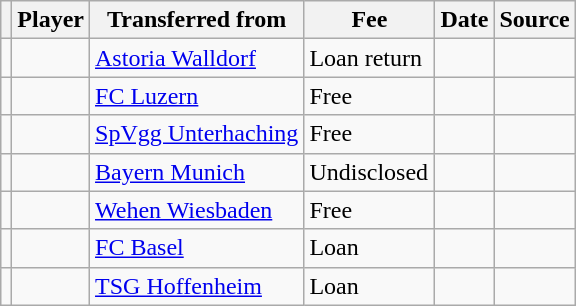<table class="wikitable plainrowheaders sortable">
<tr>
<th></th>
<th scope="col">Player</th>
<th>Transferred from</th>
<th style="width: 80px;">Fee</th>
<th scope="col">Date</th>
<th scope="col">Source</th>
</tr>
<tr>
<td align="center"></td>
<td></td>
<td> <a href='#'>Astoria Walldorf</a></td>
<td>Loan return</td>
<td></td>
<td></td>
</tr>
<tr>
<td align="center"></td>
<td></td>
<td> <a href='#'>FC Luzern</a></td>
<td>Free</td>
<td></td>
<td></td>
</tr>
<tr>
<td align="center"></td>
<td></td>
<td> <a href='#'>SpVgg Unterhaching</a></td>
<td>Free</td>
<td></td>
<td></td>
</tr>
<tr>
<td align="center"></td>
<td></td>
<td> <a href='#'>Bayern Munich</a></td>
<td>Undisclosed</td>
<td></td>
<td></td>
</tr>
<tr>
<td align="center"></td>
<td></td>
<td> <a href='#'>Wehen Wiesbaden</a></td>
<td>Free</td>
<td></td>
<td></td>
</tr>
<tr>
<td align="center"></td>
<td></td>
<td> <a href='#'>FC Basel</a></td>
<td>Loan</td>
<td></td>
<td></td>
</tr>
<tr>
<td align="center"></td>
<td></td>
<td> <a href='#'>TSG Hoffenheim</a></td>
<td>Loan</td>
<td></td>
<td></td>
</tr>
</table>
